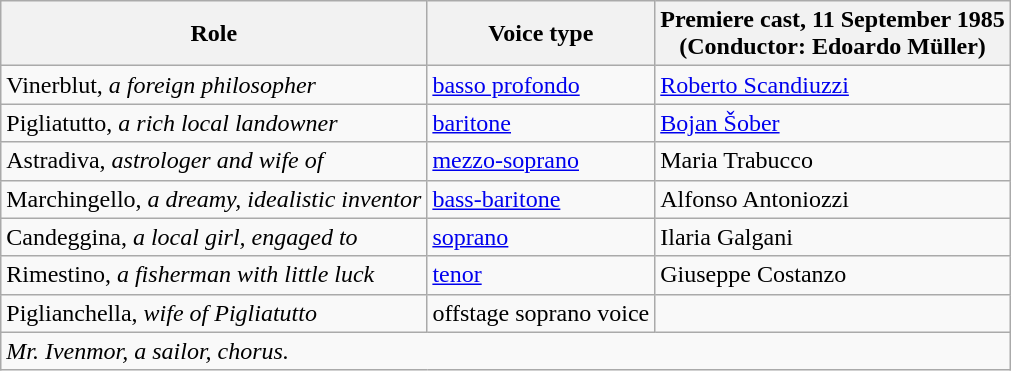<table class="wikitable">
<tr>
<th>Role</th>
<th>Voice type</th>
<th>Premiere cast, 11 September 1985<br>(Conductor: Edoardo Müller)</th>
</tr>
<tr>
<td>Vinerblut, <em>a foreign philosopher</em></td>
<td><a href='#'>basso profondo</a></td>
<td><a href='#'>Roberto Scandiuzzi</a></td>
</tr>
<tr>
<td>Pigliatutto, <em>a rich local landowner</em></td>
<td><a href='#'>baritone</a></td>
<td><a href='#'>Bojan Šober</a></td>
</tr>
<tr>
<td>Astradiva, <em>astrologer and wife of</em></td>
<td><a href='#'>mezzo-soprano</a></td>
<td>Maria Trabucco</td>
</tr>
<tr>
<td>Marchingello, <em>a dreamy, idealistic inventor</em></td>
<td><a href='#'>bass-baritone</a></td>
<td>Alfonso Antoniozzi</td>
</tr>
<tr>
<td>Candeggina, <em>a local girl, engaged to</em></td>
<td><a href='#'>soprano</a></td>
<td>Ilaria Galgani</td>
</tr>
<tr>
<td>Rimestino, <em>a fisherman with little luck</em></td>
<td><a href='#'>tenor</a></td>
<td>Giuseppe Costanzo</td>
</tr>
<tr>
<td>Piglianchella, <em>wife of Pigliatutto</em></td>
<td>offstage soprano voice</td>
<td></td>
</tr>
<tr>
<td colspan="3"><em>Mr. Ivenmor, a sailor, chorus.</em></td>
</tr>
</table>
